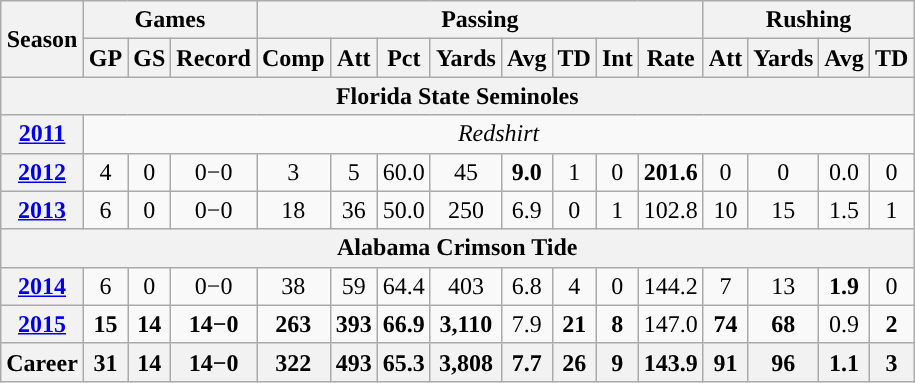<table class="wikitable" style="text-align:center;">
<tr>
<th rowspan="2">Season</th>
<th colspan="3">Games</th>
<th colspan="8">Passing</th>
<th colspan="5">Rushing</th>
</tr>
<tr>
<th>GP</th>
<th>GS</th>
<th>Record</th>
<th>Comp</th>
<th>Att</th>
<th>Pct</th>
<th>Yards</th>
<th>Avg</th>
<th>TD</th>
<th>Int</th>
<th>Rate</th>
<th>Att</th>
<th>Yards</th>
<th>Avg</th>
<th>TD</th>
</tr>
<tr>
<th colspan="16">Florida State Seminoles</th>
</tr>
<tr>
<th><a href='#'>2011</a></th>
<td colspan="15"><em>Redshirt </em></td>
</tr>
<tr>
<th><a href='#'>2012</a></th>
<td>4</td>
<td>0</td>
<td>0−0</td>
<td>3</td>
<td>5</td>
<td>60.0</td>
<td>45</td>
<td><strong>9.0</strong></td>
<td>1</td>
<td>0</td>
<td><strong>201.6</strong></td>
<td>0</td>
<td>0</td>
<td>0.0</td>
<td>0</td>
</tr>
<tr>
<th><a href='#'>2013</a></th>
<td>6</td>
<td>0</td>
<td>0−0</td>
<td>18</td>
<td>36</td>
<td>50.0</td>
<td>250</td>
<td>6.9</td>
<td>0</td>
<td>1</td>
<td>102.8</td>
<td>10</td>
<td>15</td>
<td>1.5</td>
<td>1</td>
</tr>
<tr>
<th colspan="16">Alabama Crimson Tide</th>
</tr>
<tr>
<th><a href='#'>2014</a></th>
<td>6</td>
<td>0</td>
<td>0−0</td>
<td>38</td>
<td>59</td>
<td>64.4</td>
<td>403</td>
<td>6.8</td>
<td>4</td>
<td>0</td>
<td>144.2</td>
<td>7</td>
<td>13</td>
<td><strong>1.9</strong></td>
<td>0</td>
</tr>
<tr>
<th><a href='#'>2015</a></th>
<td><strong>15</strong></td>
<td><strong>14</strong></td>
<td><strong>14−0</strong></td>
<td><strong>263</strong></td>
<td><strong>393</strong></td>
<td><strong>66.9</strong></td>
<td><strong>3,110</strong></td>
<td>7.9</td>
<td><strong>21</strong></td>
<td><strong>8</strong></td>
<td>147.0</td>
<td><strong>74</strong></td>
<td><strong>68</strong></td>
<td>0.9</td>
<td><strong>2</strong></td>
</tr>
<tr>
<th>Career</th>
<th>31</th>
<th>14</th>
<th>14−0</th>
<th>322</th>
<th>493</th>
<th>65.3</th>
<th>3,808</th>
<th>7.7</th>
<th>26</th>
<th>9</th>
<th>143.9</th>
<th>91</th>
<th>96</th>
<th>1.1</th>
<th>3</th>
</tr>
</table>
